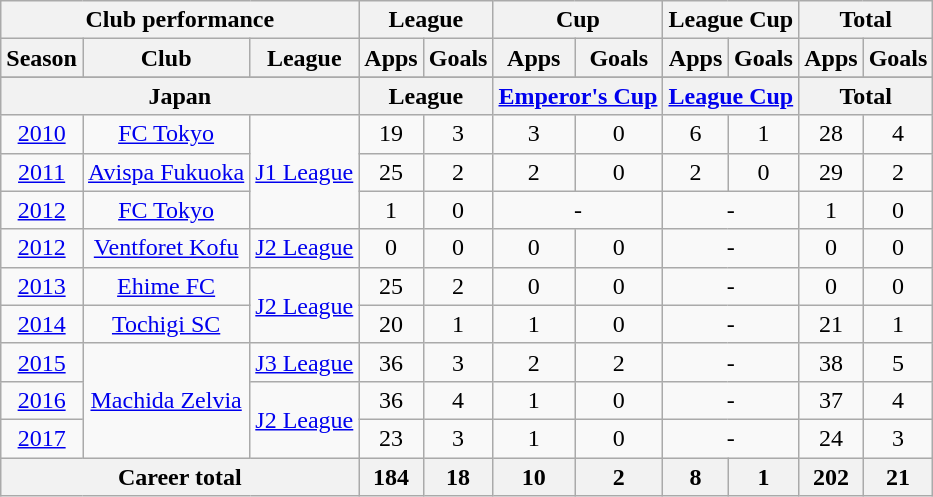<table class="wikitable" style="text-align:center">
<tr>
<th colspan=3>Club performance</th>
<th colspan=2>League</th>
<th colspan=2>Cup</th>
<th colspan=2>League Cup</th>
<th colspan=2>Total</th>
</tr>
<tr>
<th>Season</th>
<th>Club</th>
<th>League</th>
<th>Apps</th>
<th>Goals</th>
<th>Apps</th>
<th>Goals</th>
<th>Apps</th>
<th>Goals</th>
<th>Apps</th>
<th>Goals</th>
</tr>
<tr>
</tr>
<tr>
<th colspan=3>Japan</th>
<th colspan=2>League</th>
<th colspan=2><a href='#'>Emperor's Cup</a></th>
<th colspan=2><a href='#'>League Cup</a></th>
<th colspan=2>Total</th>
</tr>
<tr>
<td><a href='#'>2010</a></td>
<td><a href='#'>FC Tokyo</a></td>
<td rowspan="3"><a href='#'>J1 League</a></td>
<td>19</td>
<td>3</td>
<td>3</td>
<td>0</td>
<td>6</td>
<td>1</td>
<td>28</td>
<td>4</td>
</tr>
<tr>
<td><a href='#'>2011</a></td>
<td><a href='#'>Avispa Fukuoka</a></td>
<td>25</td>
<td>2</td>
<td>2</td>
<td>0</td>
<td>2</td>
<td>0</td>
<td>29</td>
<td>2</td>
</tr>
<tr>
<td><a href='#'>2012</a></td>
<td><a href='#'>FC Tokyo</a></td>
<td>1</td>
<td>0</td>
<td colspan="2">-</td>
<td colspan="2">-</td>
<td>1</td>
<td>0</td>
</tr>
<tr>
<td><a href='#'>2012</a></td>
<td><a href='#'>Ventforet Kofu</a></td>
<td><a href='#'>J2 League</a></td>
<td>0</td>
<td>0</td>
<td>0</td>
<td>0</td>
<td colspan="2">-</td>
<td>0</td>
<td>0</td>
</tr>
<tr>
<td><a href='#'>2013</a></td>
<td><a href='#'>Ehime FC</a></td>
<td rowspan="2"><a href='#'>J2 League</a></td>
<td>25</td>
<td>2</td>
<td>0</td>
<td>0</td>
<td colspan="2">-</td>
<td>0</td>
<td>0</td>
</tr>
<tr>
<td><a href='#'>2014</a></td>
<td><a href='#'>Tochigi SC</a></td>
<td>20</td>
<td>1</td>
<td>1</td>
<td>0</td>
<td colspan="2">-</td>
<td>21</td>
<td>1</td>
</tr>
<tr>
<td><a href='#'>2015</a></td>
<td rowspan="3"><a href='#'>Machida Zelvia</a></td>
<td rowspan="1"><a href='#'>J3 League</a></td>
<td>36</td>
<td>3</td>
<td>2</td>
<td>2</td>
<td colspan="2">-</td>
<td>38</td>
<td>5</td>
</tr>
<tr>
<td><a href='#'>2016</a></td>
<td rowspan="2"><a href='#'>J2 League</a></td>
<td>36</td>
<td>4</td>
<td>1</td>
<td>0</td>
<td colspan="2">-</td>
<td>37</td>
<td>4</td>
</tr>
<tr>
<td><a href='#'>2017</a></td>
<td>23</td>
<td>3</td>
<td>1</td>
<td>0</td>
<td colspan="2">-</td>
<td>24</td>
<td>3</td>
</tr>
<tr>
<th colspan=3>Career total</th>
<th>184</th>
<th>18</th>
<th>10</th>
<th>2</th>
<th>8</th>
<th>1</th>
<th>202</th>
<th>21</th>
</tr>
</table>
